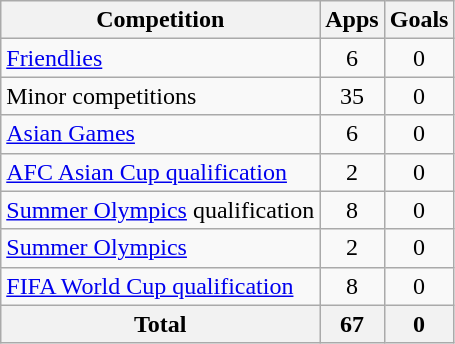<table class="wikitable" style="text-align:center">
<tr>
<th>Competition</th>
<th>Apps</th>
<th>Goals</th>
</tr>
<tr>
<td align="left"><a href='#'>Friendlies</a></td>
<td>6</td>
<td>0</td>
</tr>
<tr>
<td align="left">Minor competitions</td>
<td>35</td>
<td>0</td>
</tr>
<tr>
<td align="left"><a href='#'>Asian Games</a></td>
<td>6</td>
<td>0</td>
</tr>
<tr>
<td align="left"><a href='#'>AFC Asian Cup qualification</a></td>
<td>2</td>
<td>0</td>
</tr>
<tr>
<td align="left"><a href='#'>Summer Olympics</a> qualification</td>
<td>8</td>
<td>0</td>
</tr>
<tr>
<td align="left"><a href='#'>Summer Olympics</a></td>
<td>2</td>
<td>0</td>
</tr>
<tr>
<td align="left"><a href='#'>FIFA World Cup qualification</a></td>
<td>8</td>
<td>0</td>
</tr>
<tr>
<th>Total</th>
<th>67</th>
<th>0</th>
</tr>
</table>
